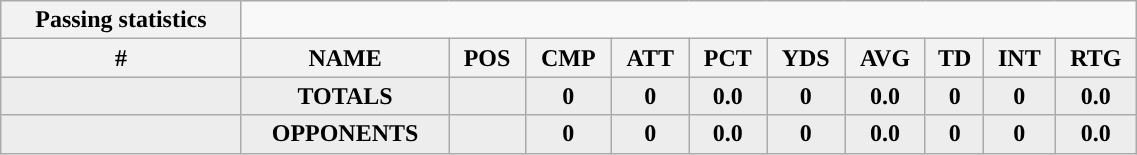<table style="width:60%; text-align:center;" class="wikitable collapsible collapsed">
<tr>
<th style="text-align:center; ">Passing statistics</th>
</tr>
<tr>
<th>#</th>
<th>NAME</th>
<th>POS</th>
<th>CMP</th>
<th>ATT</th>
<th>PCT</th>
<th>YDS</th>
<th>AVG</th>
<th>TD</th>
<th>INT</th>
<th>RTG</th>
</tr>
<tr style="background-color:#ededed;">
<td></td>
<td><strong>TOTALS</strong></td>
<td></td>
<td><strong>0</strong></td>
<td><strong>0</strong></td>
<td><strong>0.0</strong></td>
<td><strong>0</strong></td>
<td><strong>0.0</strong></td>
<td><strong>0</strong></td>
<td><strong>0</strong></td>
<td><strong>0.0</strong></td>
</tr>
<tr style="background-color:#ededed;">
<td></td>
<td><strong>OPPONENTS</strong></td>
<td></td>
<td><strong>0</strong></td>
<td><strong>0</strong></td>
<td><strong>0.0</strong></td>
<td><strong>0</strong></td>
<td><strong>0.0</strong></td>
<td><strong>0</strong></td>
<td><strong>0</strong></td>
<td><strong>0.0</strong></td>
</tr>
</table>
